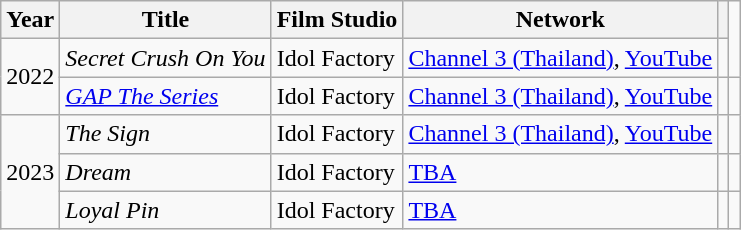<table class="wikitable plainrowheaders sortable">
<tr>
<th scope="col">Year</th>
<th scope="col">Title</th>
<th scope="col">Film Studio</th>
<th class="unsortable">Network</th>
<th class="unsortable"></th>
</tr>
<tr>
<td rowspan="2" style="text-align: center;">2022</td>
<td><em>Secret Crush On You</em></td>
<td>Idol Factory</td>
<td><a href='#'>Channel 3 (Thailand)</a>, <a href='#'>YouTube</a></td>
<td></td>
</tr>
<tr>
<td><a href='#'><em>GAP The Series</em></a></td>
<td>Idol Factory</td>
<td><a href='#'>Channel 3 (Thailand)</a>, <a href='#'>YouTube</a></td>
<td></td>
<td></td>
</tr>
<tr>
<td rowspan="3" style="text-align: center;">2023</td>
<td><em>The Sign</em></td>
<td>Idol Factory</td>
<td><a href='#'>Channel 3 (Thailand)</a>, <a href='#'>YouTube</a></td>
<td></td>
<td></td>
</tr>
<tr>
<td><em>Dream</em></td>
<td>Idol Factory</td>
<td><a href='#'>TBA</a></td>
<td></td>
<td></td>
</tr>
<tr>
<td><em>Loyal Pin</em></td>
<td>Idol Factory</td>
<td><a href='#'>TBA</a></td>
<td></td>
</tr>
</table>
